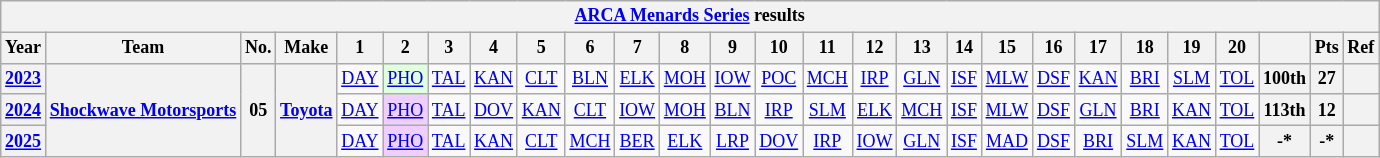<table class="wikitable" style="text-align:center; font-size:75%">
<tr>
<th colspan="27"><a href='#'>ARCA Menards Series</a> results</th>
</tr>
<tr>
<th>Year</th>
<th>Team</th>
<th>No.</th>
<th>Make</th>
<th>1</th>
<th>2</th>
<th>3</th>
<th>4</th>
<th>5</th>
<th>6</th>
<th>7</th>
<th>8</th>
<th>9</th>
<th>10</th>
<th>11</th>
<th>12</th>
<th>13</th>
<th>14</th>
<th>15</th>
<th>16</th>
<th>17</th>
<th>18</th>
<th>19</th>
<th>20</th>
<th></th>
<th>Pts</th>
<th>Ref</th>
</tr>
<tr>
<th><a href='#'>2023</a></th>
<th rowspan=3 nowrap><a href='#'>Shockwave Motorsports</a></th>
<th rowspan=3>05</th>
<th rowspan=3><a href='#'>Toyota</a></th>
<td><a href='#'>DAY</a></td>
<td style="background:#DFFFDF;"><a href='#'>PHO</a><br></td>
<td><a href='#'>TAL</a></td>
<td><a href='#'>KAN</a></td>
<td><a href='#'>CLT</a></td>
<td><a href='#'>BLN</a></td>
<td><a href='#'>ELK</a></td>
<td><a href='#'>MOH</a></td>
<td><a href='#'>IOW</a></td>
<td><a href='#'>POC</a></td>
<td><a href='#'>MCH</a></td>
<td><a href='#'>IRP</a></td>
<td><a href='#'>GLN</a></td>
<td><a href='#'>ISF</a></td>
<td><a href='#'>MLW</a></td>
<td><a href='#'>DSF</a></td>
<td><a href='#'>KAN</a></td>
<td><a href='#'>BRI</a></td>
<td><a href='#'>SLM</a></td>
<td><a href='#'>TOL</a></td>
<th>100th</th>
<th>27</th>
<th></th>
</tr>
<tr>
<th><a href='#'>2024</a></th>
<td><a href='#'>DAY</a></td>
<td style="background:#EFCFFF;"><a href='#'>PHO</a><br></td>
<td><a href='#'>TAL</a></td>
<td><a href='#'>DOV</a></td>
<td><a href='#'>KAN</a></td>
<td><a href='#'>CLT</a></td>
<td><a href='#'>IOW</a></td>
<td><a href='#'>MOH</a></td>
<td><a href='#'>BLN</a></td>
<td><a href='#'>IRP</a></td>
<td><a href='#'>SLM</a></td>
<td><a href='#'>ELK</a></td>
<td><a href='#'>MCH</a></td>
<td><a href='#'>ISF</a></td>
<td><a href='#'>MLW</a></td>
<td><a href='#'>DSF</a></td>
<td><a href='#'>GLN</a></td>
<td><a href='#'>BRI</a></td>
<td><a href='#'>KAN</a></td>
<td><a href='#'>TOL</a></td>
<th>113th</th>
<th>12</th>
<th></th>
</tr>
<tr>
<th><a href='#'>2025</a></th>
<td><a href='#'>DAY</a></td>
<td style="background:#EFCFFF;"><a href='#'>PHO</a><br></td>
<td><a href='#'>TAL</a></td>
<td><a href='#'>KAN</a></td>
<td><a href='#'>CLT</a></td>
<td><a href='#'>MCH</a></td>
<td><a href='#'>BER</a></td>
<td><a href='#'>ELK</a></td>
<td><a href='#'>LRP</a></td>
<td><a href='#'>DOV</a></td>
<td><a href='#'>IRP</a></td>
<td><a href='#'>IOW</a></td>
<td><a href='#'>GLN</a></td>
<td><a href='#'>ISF</a></td>
<td><a href='#'>MAD</a></td>
<td><a href='#'>DSF</a></td>
<td><a href='#'>BRI</a></td>
<td><a href='#'>SLM</a></td>
<td><a href='#'>KAN</a></td>
<td><a href='#'>TOL</a></td>
<th>-*</th>
<th>-*</th>
<th></th>
</tr>
</table>
